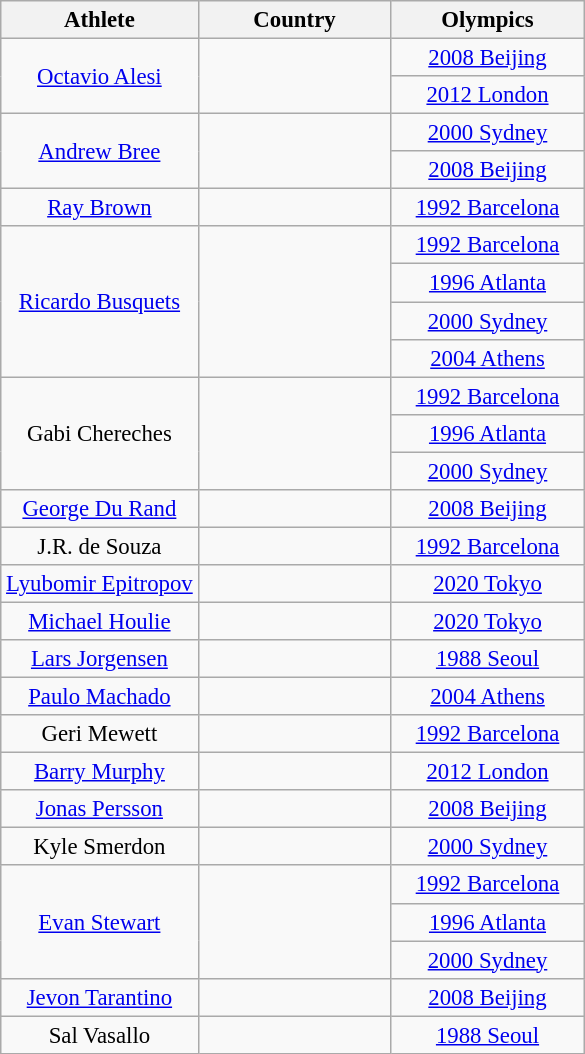<table class="wikitable" style="font-size:95%">
<tr>
<th>Athlete</th>
<th style="width:8em">Country</th>
<th style="width:8em">Olympics</th>
</tr>
<tr align=center>
<td rowspan=2><a href='#'>Octavio Alesi</a></td>
<td rowspan="2"></td>
<td><a href='#'>2008 Beijing</a></td>
</tr>
<tr align=center>
<td><a href='#'>2012 London</a></td>
</tr>
<tr align=center>
<td rowspan=2><a href='#'>Andrew Bree</a></td>
<td rowspan=2></td>
<td><a href='#'>2000 Sydney</a></td>
</tr>
<tr align=center>
<td><a href='#'>2008 Beijing</a></td>
</tr>
<tr align=center>
<td><a href='#'>Ray Brown</a></td>
<td></td>
<td><a href='#'>1992 Barcelona</a></td>
</tr>
<tr align=center>
<td rowspan=4><a href='#'>Ricardo Busquets</a></td>
<td rowspan=4></td>
<td><a href='#'>1992 Barcelona</a></td>
</tr>
<tr align=center>
<td><a href='#'>1996 Atlanta</a></td>
</tr>
<tr align=center>
<td><a href='#'>2000 Sydney</a></td>
</tr>
<tr align=center>
<td><a href='#'>2004 Athens</a></td>
</tr>
<tr align=center>
<td rowspan=3>Gabi Chereches</td>
<td rowspan=3></td>
<td><a href='#'>1992 Barcelona</a></td>
</tr>
<tr align=center>
<td><a href='#'>1996 Atlanta</a></td>
</tr>
<tr align=center>
<td><a href='#'>2000 Sydney</a></td>
</tr>
<tr align=center>
<td><a href='#'>George Du Rand</a></td>
<td></td>
<td><a href='#'>2008 Beijing</a></td>
</tr>
<tr align=center>
<td>J.R. de Souza</td>
<td></td>
<td><a href='#'>1992 Barcelona</a></td>
</tr>
<tr align=center>
<td><a href='#'>Lyubomir Epitropov</a></td>
<td></td>
<td><a href='#'>2020 Tokyo</a></td>
</tr>
<tr align=center>
<td><a href='#'>Michael Houlie</a></td>
<td></td>
<td><a href='#'>2020 Tokyo</a></td>
</tr>
<tr align="center">
<td><a href='#'>Lars Jorgensen</a></td>
<td></td>
<td><a href='#'>1988 Seoul</a></td>
</tr>
<tr align="center">
<td><a href='#'>Paulo Machado</a></td>
<td></td>
<td><a href='#'>2004 Athens</a></td>
</tr>
<tr align=center>
<td>Geri Mewett</td>
<td></td>
<td><a href='#'>1992 Barcelona</a></td>
</tr>
<tr align=center>
<td><a href='#'>Barry Murphy</a></td>
<td></td>
<td><a href='#'>2012 London</a></td>
</tr>
<tr align=center>
<td><a href='#'>Jonas Persson</a></td>
<td></td>
<td><a href='#'>2008 Beijing</a></td>
</tr>
<tr align=center>
<td>Kyle Smerdon</td>
<td></td>
<td><a href='#'>2000 Sydney</a></td>
</tr>
<tr align=center>
<td rowspan=3><a href='#'>Evan Stewart</a></td>
<td rowspan=3></td>
<td><a href='#'>1992 Barcelona</a></td>
</tr>
<tr align=center>
<td><a href='#'>1996 Atlanta</a></td>
</tr>
<tr align=center>
<td><a href='#'>2000 Sydney</a></td>
</tr>
<tr align=center>
<td><a href='#'>Jevon Tarantino</a></td>
<td></td>
<td><a href='#'>2008 Beijing</a></td>
</tr>
<tr align=center>
<td>Sal Vasallo</td>
<td></td>
<td><a href='#'>1988 Seoul</a></td>
</tr>
</table>
